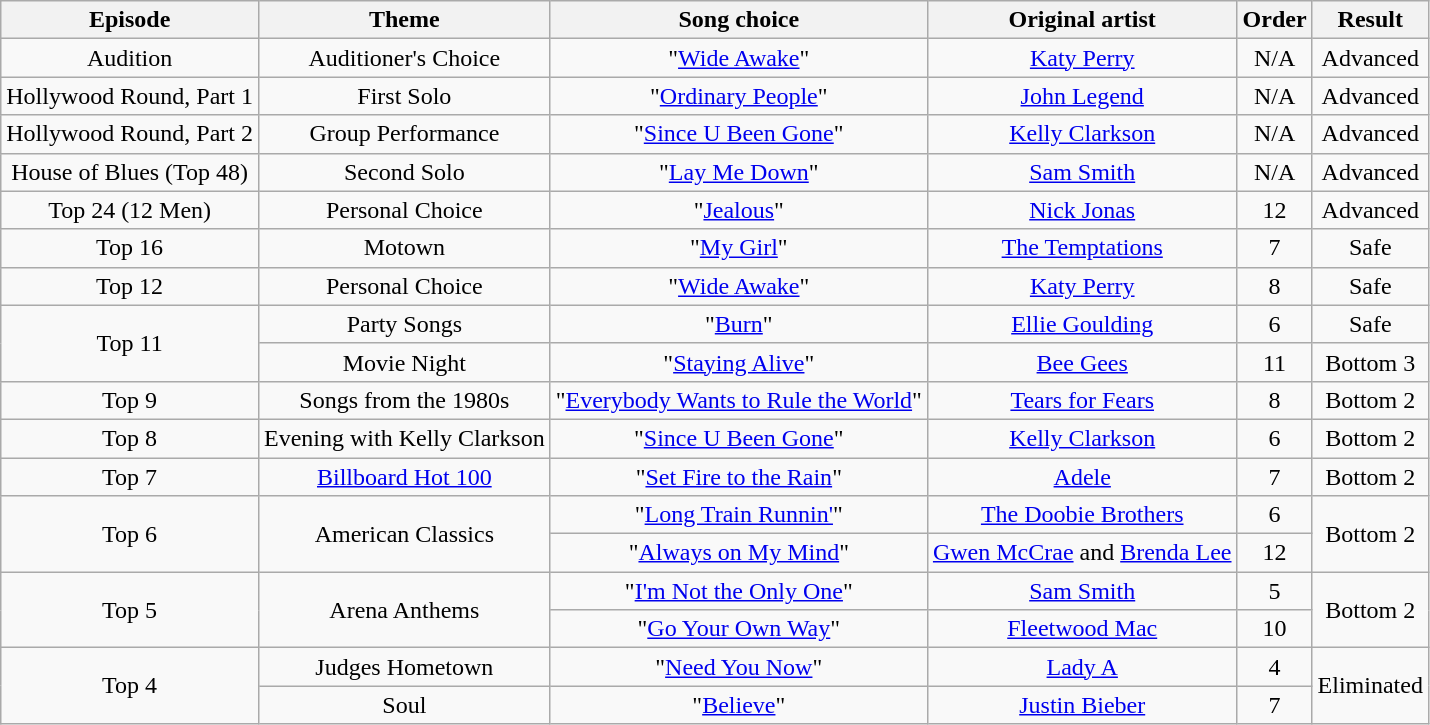<table class="wikitable" style="text-align: center;">
<tr>
<th>Episode</th>
<th>Theme</th>
<th>Song choice</th>
<th>Original artist</th>
<th>Order</th>
<th>Result</th>
</tr>
<tr>
<td>Audition</td>
<td>Auditioner's Choice</td>
<td>"<a href='#'>Wide Awake</a>"</td>
<td><a href='#'>Katy Perry</a></td>
<td>N/A</td>
<td>Advanced</td>
</tr>
<tr>
<td>Hollywood Round, Part 1</td>
<td>First Solo</td>
<td>"<a href='#'>Ordinary People</a>"</td>
<td><a href='#'>John Legend</a></td>
<td>N/A</td>
<td>Advanced</td>
</tr>
<tr>
<td>Hollywood Round, Part 2</td>
<td>Group Performance</td>
<td>"<a href='#'>Since U Been Gone</a>"</td>
<td><a href='#'>Kelly Clarkson</a></td>
<td>N/A</td>
<td>Advanced</td>
</tr>
<tr>
<td>House of Blues (Top 48)</td>
<td>Second Solo</td>
<td>"<a href='#'>Lay Me Down</a>"</td>
<td><a href='#'>Sam Smith</a></td>
<td>N/A</td>
<td>Advanced</td>
</tr>
<tr>
<td>Top 24 (12 Men)</td>
<td>Personal Choice</td>
<td>"<a href='#'>Jealous</a>"</td>
<td><a href='#'>Nick Jonas</a></td>
<td>12</td>
<td>Advanced</td>
</tr>
<tr>
<td>Top 16</td>
<td>Motown</td>
<td>"<a href='#'>My Girl</a>"</td>
<td><a href='#'>The Temptations</a></td>
<td>7</td>
<td>Safe</td>
</tr>
<tr>
<td>Top 12</td>
<td>Personal Choice</td>
<td>"<a href='#'>Wide Awake</a>"</td>
<td><a href='#'>Katy Perry</a></td>
<td>8</td>
<td>Safe</td>
</tr>
<tr>
<td rowspan=2>Top 11</td>
<td>Party Songs</td>
<td>"<a href='#'>Burn</a>"</td>
<td><a href='#'>Ellie Goulding</a></td>
<td>6</td>
<td>Safe</td>
</tr>
<tr>
<td>Movie Night</td>
<td>"<a href='#'>Staying Alive</a>"</td>
<td><a href='#'>Bee Gees</a></td>
<td>11</td>
<td>Bottom 3</td>
</tr>
<tr>
<td>Top 9</td>
<td>Songs from the 1980s</td>
<td>"<a href='#'>Everybody Wants to Rule the World</a>"</td>
<td><a href='#'>Tears for Fears</a></td>
<td>8</td>
<td>Bottom 2</td>
</tr>
<tr>
<td>Top 8</td>
<td>Evening with Kelly Clarkson</td>
<td>"<a href='#'>Since U Been Gone</a>"</td>
<td><a href='#'>Kelly Clarkson</a></td>
<td>6</td>
<td>Bottom 2</td>
</tr>
<tr>
<td>Top 7</td>
<td><a href='#'>Billboard Hot 100</a></td>
<td>"<a href='#'>Set Fire to the Rain</a>"</td>
<td><a href='#'>Adele</a></td>
<td>7</td>
<td>Bottom 2</td>
</tr>
<tr>
<td rowspan=2>Top 6</td>
<td rowspan=2>American Classics</td>
<td>"<a href='#'>Long Train Runnin'</a>"</td>
<td><a href='#'>The Doobie Brothers</a></td>
<td>6</td>
<td rowspan=2>Bottom 2</td>
</tr>
<tr>
<td>"<a href='#'>Always on My Mind</a>"</td>
<td><a href='#'>Gwen McCrae</a> and <a href='#'>Brenda Lee</a></td>
<td>12</td>
</tr>
<tr>
<td rowspan=2>Top 5</td>
<td rowspan=2>Arena Anthems</td>
<td>"<a href='#'>I'm Not the Only One</a>"</td>
<td><a href='#'>Sam Smith</a></td>
<td>5</td>
<td rowspan=2>Bottom 2</td>
</tr>
<tr>
<td>"<a href='#'>Go Your Own Way</a>"</td>
<td><a href='#'>Fleetwood Mac</a></td>
<td>10</td>
</tr>
<tr>
<td rowspan=2>Top 4</td>
<td>Judges Hometown</td>
<td>"<a href='#'>Need You Now</a>"</td>
<td><a href='#'>Lady A</a></td>
<td>4</td>
<td rowspan=2>Eliminated</td>
</tr>
<tr>
<td>Soul</td>
<td>"<a href='#'>Believe</a>"</td>
<td><a href='#'>Justin Bieber</a></td>
<td>7</td>
</tr>
</table>
